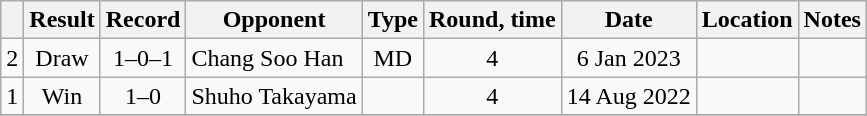<table class="wikitable" style="text-align:center">
<tr>
<th></th>
<th>Result</th>
<th>Record</th>
<th>Opponent</th>
<th>Type</th>
<th>Round, time</th>
<th>Date</th>
<th>Location</th>
<th>Notes</th>
</tr>
<tr>
<td>2</td>
<td>Draw</td>
<td>1–0–1</td>
<td align=left>Chang Soo Han</td>
<td>MD</td>
<td>4</td>
<td>6 Jan 2023</td>
<td align=left></td>
<td align=left></td>
</tr>
<tr>
<td>1</td>
<td>Win</td>
<td>1–0</td>
<td align=left>Shuho Takayama</td>
<td></td>
<td>4</td>
<td>14 Aug 2022</td>
<td align=left></td>
<td align=left></td>
</tr>
<tr>
</tr>
</table>
